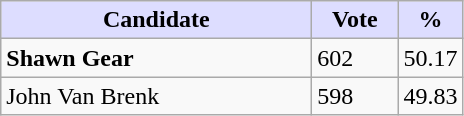<table class="wikitable">
<tr>
<th style="background:#ddf; width:200px;">Candidate</th>
<th style="background:#ddf; width:50px;">Vote</th>
<th style="background:#ddf; width:30px;">%</th>
</tr>
<tr>
<td><strong>Shawn Gear</strong></td>
<td>602</td>
<td>50.17</td>
</tr>
<tr>
<td>John Van Brenk</td>
<td>598</td>
<td>49.83</td>
</tr>
</table>
